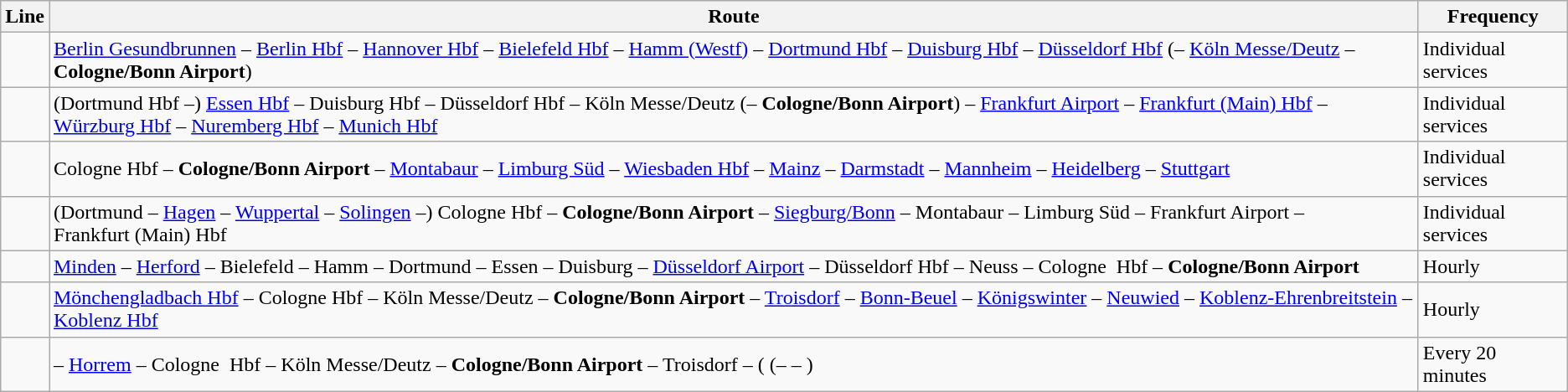<table class="wikitable">
<tr>
<th>Line</th>
<th>Route</th>
<th>Frequency</th>
</tr>
<tr>
<td></td>
<td><a href='#'>Berlin Gesundbrunnen</a> – <a href='#'>Berlin Hbf</a> – <a href='#'>Hannover Hbf</a> – <a href='#'>Bielefeld Hbf</a> – <a href='#'>Hamm (Westf)</a> – <a href='#'>Dortmund Hbf</a> – <a href='#'>Duisburg Hbf</a> – <a href='#'>Düsseldorf Hbf</a> (– <a href='#'>Köln Messe/Deutz</a> – <strong>Cologne/Bonn Airport</strong>)</td>
<td>Individual services</td>
</tr>
<tr>
<td></td>
<td>(Dortmund Hbf –) <a href='#'>Essen Hbf</a> – Duisburg Hbf – Düsseldorf Hbf – Köln Messe/Deutz (– <strong>Cologne/Bonn Airport</strong>) – <a href='#'>Frankfurt Airport</a> – <a href='#'>Frankfurt (Main) Hbf</a> – <a href='#'>Würzburg Hbf</a> – <a href='#'>Nuremberg Hbf</a> – <a href='#'>Munich Hbf</a></td>
<td>Individual services</td>
</tr>
<tr>
<td></td>
<td>Cologne Hbf – <strong>Cologne/Bonn Airport</strong> – <a href='#'>Montabaur</a> – <a href='#'>Limburg Süd</a> – <a href='#'>Wiesbaden Hbf</a> – <a href='#'>Mainz</a> – <a href='#'>Darmstadt</a> – <a href='#'>Mannheim</a> – <a href='#'>Heidelberg</a> – <a href='#'>Stuttgart</a></td>
<td>Individual services</td>
</tr>
<tr>
<td></td>
<td>(Dortmund – <a href='#'>Hagen</a> – <a href='#'>Wuppertal</a> – <a href='#'>Solingen</a> –) Cologne Hbf – <strong>Cologne/Bonn Airport</strong> – <a href='#'>Siegburg/Bonn</a> – Montabaur – Limburg Süd – Frankfurt Airport – Frankfurt (Main) Hbf</td>
<td>Individual services</td>
</tr>
<tr>
<td></td>
<td><a href='#'>Minden</a> – <a href='#'>Herford</a> – Bielefeld – Hamm – Dortmund – Essen – Duisburg – <a href='#'>Düsseldorf Airport</a> – Düsseldorf Hbf – Neuss – Cologne  Hbf – <strong>Cologne/Bonn Airport</strong></td>
<td>Hourly</td>
</tr>
<tr>
<td></td>
<td><a href='#'>Mönchengladbach Hbf</a> – Cologne Hbf – Köln Messe/Deutz – <strong>Cologne/Bonn Airport</strong> – <a href='#'>Troisdorf</a> – <a href='#'>Bonn-Beuel</a> – <a href='#'>Königswinter</a> – <a href='#'>Neuwied</a> – <a href='#'>Koblenz-Ehrenbreitstein</a> – <a href='#'>Koblenz Hbf</a></td>
<td>Hourly</td>
</tr>
<tr>
<td></td>
<td> – <a href='#'>Horrem</a> – Cologne  Hbf – Köln Messe/Deutz – <strong>Cologne/Bonn Airport</strong> – Troisdorf – ( (–  –  )</td>
<td>Every 20 minutes</td>
</tr>
</table>
